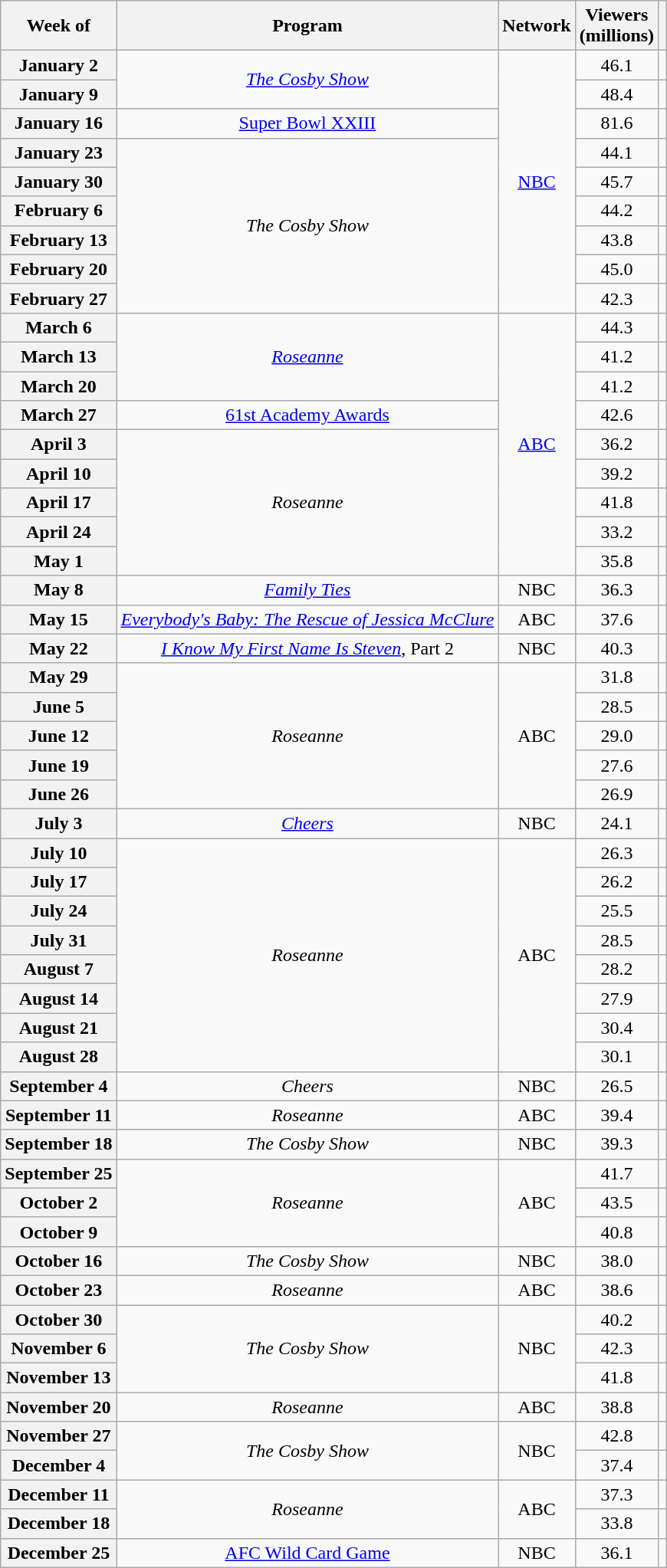<table class="wikitable plainrowheaders" style="text-align:center;">
<tr>
<th>Week of</th>
<th>Program</th>
<th>Network</th>
<th>Viewers<br>(millions)</th>
<th></th>
</tr>
<tr>
<th scope="row">January 2</th>
<td rowspan="2"><em><a href='#'>The Cosby Show</a></em></td>
<td rowspan="9"><a href='#'>NBC</a></td>
<td>46.1</td>
<td></td>
</tr>
<tr>
<th scope="row">January 9</th>
<td>48.4</td>
<td></td>
</tr>
<tr>
<th scope="row">January 16</th>
<td><a href='#'>Super Bowl XXIII</a></td>
<td>81.6</td>
<td></td>
</tr>
<tr>
<th scope="row">January 23</th>
<td rowspan="6"><em>The Cosby Show</em></td>
<td>44.1</td>
<td></td>
</tr>
<tr>
<th scope="row">January 30</th>
<td>45.7</td>
<td></td>
</tr>
<tr>
<th scope="row">February 6</th>
<td>44.2</td>
<td></td>
</tr>
<tr>
<th scope="row">February 13</th>
<td>43.8</td>
<td></td>
</tr>
<tr>
<th scope="row">February 20</th>
<td>45.0</td>
<td></td>
</tr>
<tr>
<th scope="row">February 27</th>
<td>42.3</td>
<td></td>
</tr>
<tr>
<th scope="row">March 6</th>
<td rowspan="3"><em><a href='#'>Roseanne</a></em></td>
<td rowspan="9"><a href='#'>ABC</a></td>
<td>44.3</td>
<td></td>
</tr>
<tr>
<th scope="row">March 13</th>
<td>41.2</td>
<td></td>
</tr>
<tr>
<th scope="row">March 20</th>
<td>41.2</td>
<td></td>
</tr>
<tr>
<th scope="row">March 27</th>
<td><a href='#'>61st Academy Awards</a></td>
<td>42.6</td>
<td></td>
</tr>
<tr>
<th scope="row">April 3</th>
<td rowspan="5"><em>Roseanne</em></td>
<td>36.2</td>
<td></td>
</tr>
<tr>
<th scope="row">April 10</th>
<td>39.2</td>
<td></td>
</tr>
<tr>
<th scope="row">April 17</th>
<td>41.8</td>
<td></td>
</tr>
<tr>
<th scope="row">April 24</th>
<td>33.2</td>
<td></td>
</tr>
<tr>
<th scope="row">May 1</th>
<td>35.8</td>
<td></td>
</tr>
<tr>
<th scope="row">May 8</th>
<td><em><a href='#'>Family Ties</a></em></td>
<td>NBC</td>
<td>36.3</td>
<td></td>
</tr>
<tr>
<th scope="row">May 15</th>
<td><em><a href='#'>Everybody's Baby: The Rescue of Jessica McClure</a></em></td>
<td>ABC</td>
<td>37.6</td>
<td></td>
</tr>
<tr>
<th scope="row">May 22</th>
<td><em><a href='#'>I Know My First Name Is Steven</a></em>, Part 2</td>
<td>NBC</td>
<td>40.3</td>
<td></td>
</tr>
<tr>
<th scope="row">May 29</th>
<td rowspan="5"><em>Roseanne</em></td>
<td rowspan="5">ABC</td>
<td>31.8</td>
<td></td>
</tr>
<tr>
<th scope="row">June 5</th>
<td>28.5</td>
<td></td>
</tr>
<tr>
<th scope="row">June 12</th>
<td>29.0</td>
<td></td>
</tr>
<tr>
<th scope="row">June 19</th>
<td>27.6</td>
<td></td>
</tr>
<tr>
<th scope="row">June 26</th>
<td>26.9</td>
<td></td>
</tr>
<tr>
<th scope="row">July 3</th>
<td><em><a href='#'>Cheers</a></em></td>
<td>NBC</td>
<td>24.1</td>
<td></td>
</tr>
<tr>
<th scope="row">July 10</th>
<td rowspan="8"><em>Roseanne</em></td>
<td rowspan="8">ABC</td>
<td>26.3</td>
<td></td>
</tr>
<tr>
<th scope="row">July 17</th>
<td>26.2</td>
<td></td>
</tr>
<tr>
<th scope="row">July 24</th>
<td>25.5</td>
<td></td>
</tr>
<tr>
<th scope="row">July 31</th>
<td>28.5</td>
<td></td>
</tr>
<tr>
<th scope="row">August 7</th>
<td>28.2</td>
<td></td>
</tr>
<tr>
<th scope="row">August 14</th>
<td>27.9</td>
<td></td>
</tr>
<tr>
<th scope="row">August 21</th>
<td>30.4</td>
<td></td>
</tr>
<tr>
<th scope="row">August 28</th>
<td>30.1</td>
<td></td>
</tr>
<tr>
<th scope="row">September 4</th>
<td><em>Cheers</em></td>
<td>NBC</td>
<td>26.5</td>
<td></td>
</tr>
<tr>
<th scope="row">September 11</th>
<td><em>Roseanne</em></td>
<td>ABC</td>
<td>39.4</td>
<td></td>
</tr>
<tr>
<th scope="row">September 18</th>
<td><em>The Cosby Show</em></td>
<td>NBC</td>
<td>39.3</td>
<td></td>
</tr>
<tr>
<th scope="row">September 25</th>
<td rowspan="3"><em>Roseanne</em></td>
<td rowspan="3">ABC</td>
<td>41.7</td>
<td></td>
</tr>
<tr>
<th scope="row">October 2</th>
<td>43.5</td>
<td></td>
</tr>
<tr>
<th scope="row">October 9</th>
<td>40.8</td>
<td></td>
</tr>
<tr>
<th scope="row">October 16</th>
<td><em>The Cosby Show</em></td>
<td>NBC</td>
<td>38.0</td>
<td></td>
</tr>
<tr>
<th scope="row">October 23</th>
<td><em>Roseanne</em></td>
<td>ABC</td>
<td>38.6</td>
<td></td>
</tr>
<tr>
<th scope="row">October 30</th>
<td rowspan="3"><em>The Cosby Show</em></td>
<td rowspan="3">NBC</td>
<td>40.2</td>
<td></td>
</tr>
<tr>
<th scope="row">November 6</th>
<td>42.3</td>
<td></td>
</tr>
<tr>
<th scope="row">November 13</th>
<td>41.8</td>
<td></td>
</tr>
<tr>
<th scope="row">November 20</th>
<td><em>Roseanne</em></td>
<td>ABC</td>
<td>38.8</td>
<td></td>
</tr>
<tr>
<th scope="row">November 27</th>
<td rowspan="2"><em>The Cosby Show</em></td>
<td rowspan="2">NBC</td>
<td>42.8</td>
<td></td>
</tr>
<tr>
<th scope="row">December 4</th>
<td>37.4</td>
<td></td>
</tr>
<tr>
<th scope="row">December 11</th>
<td rowspan="2"><em>Roseanne</em></td>
<td rowspan="2">ABC</td>
<td>37.3</td>
<td></td>
</tr>
<tr>
<th scope="row">December 18</th>
<td>33.8</td>
<td></td>
</tr>
<tr>
<th scope="row">December 25</th>
<td><a href='#'>AFC Wild Card Game</a></td>
<td>NBC</td>
<td>36.1</td>
<td></td>
</tr>
</table>
